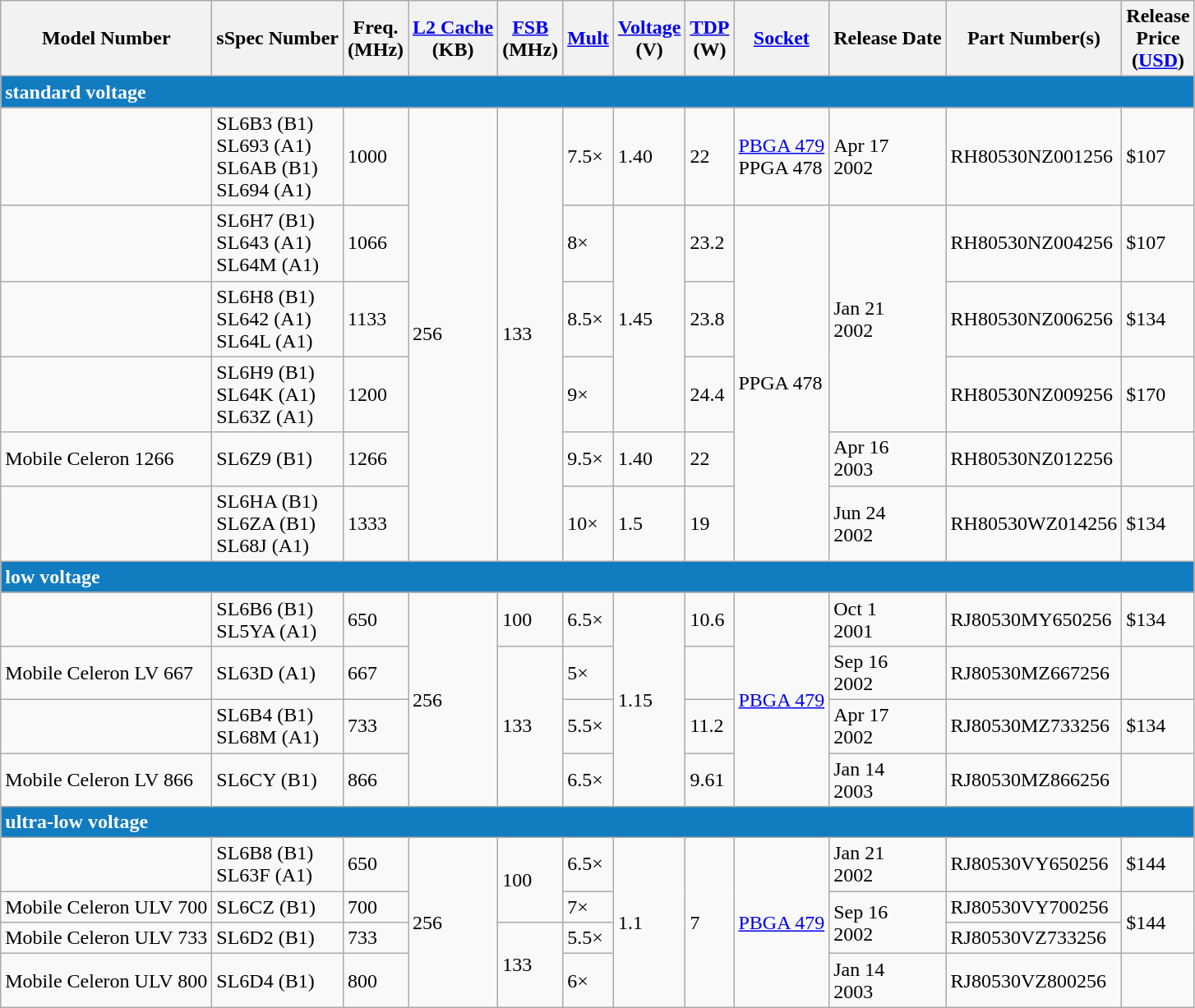<table class="wikitable">
<tr>
<th>Model Number</th>
<th>sSpec Number</th>
<th>Freq.<br>(MHz)</th>
<th><a href='#'>L2 Cache</a><br>(KB)</th>
<th><a href='#'>FSB</a><br>(MHz)</th>
<th><a href='#'>Mult</a></th>
<th><a href='#'>Voltage</a><br>(V)</th>
<th><a href='#'>TDP</a><br>(W)</th>
<th><a href='#'>Socket</a></th>
<th>Release Date</th>
<th>Part Number(s)</th>
<th>Release<br>Price<br>(<a href='#'>USD</a>)</th>
</tr>
<tr>
<td colspan="12" style="text-align:left; background:#127cc1; color:white;"><strong>standard voltage</strong></td>
</tr>
<tr>
<td></td>
<td>SL6B3 (B1)<br>SL693 (A1)<br>SL6AB (B1)<br>SL694 (A1)</td>
<td>1000</td>
<td rowspan="6">256</td>
<td rowspan="6">133</td>
<td>7.5×</td>
<td>1.40</td>
<td>22</td>
<td><a href='#'>PBGA 479</a><br>PPGA 478</td>
<td>Apr 17<br>2002</td>
<td>RH80530NZ001256</td>
<td>$107</td>
</tr>
<tr>
<td></td>
<td>SL6H7 (B1)<br>SL643 (A1)<br>SL64M (A1)</td>
<td>1066</td>
<td>8×</td>
<td rowspan="3">1.45</td>
<td>23.2</td>
<td rowspan="5">PPGA 478</td>
<td rowspan="3">Jan 21<br>2002</td>
<td>RH80530NZ004256</td>
<td>$107</td>
</tr>
<tr>
<td></td>
<td>SL6H8 (B1)<br>SL642 (A1)<br>SL64L (A1)</td>
<td>1133</td>
<td>8.5×</td>
<td>23.8</td>
<td>RH80530NZ006256</td>
<td>$134</td>
</tr>
<tr>
<td></td>
<td>SL6H9 (B1)<br>SL64K (A1)<br>SL63Z (A1)</td>
<td>1200</td>
<td>9×</td>
<td>24.4</td>
<td>RH80530NZ009256</td>
<td>$170</td>
</tr>
<tr>
<td>Mobile Celeron 1266</td>
<td>SL6Z9 (B1)</td>
<td>1266</td>
<td>9.5×</td>
<td>1.40</td>
<td>22</td>
<td>Apr 16<br>2003</td>
<td>RH80530NZ012256</td>
<td></td>
</tr>
<tr>
<td></td>
<td>SL6HA (B1)<br>SL6ZA (B1)<br>SL68J (A1)</td>
<td>1333</td>
<td>10×</td>
<td>1.5</td>
<td>19</td>
<td>Jun 24<br>2002</td>
<td>RH80530WZ014256</td>
<td>$134</td>
</tr>
<tr>
<td colspan="12" style="text-align:left; background:#127cc1; color:white;"><strong>low voltage</strong></td>
</tr>
<tr>
<td></td>
<td>SL6B6 (B1)<br>SL5YA (A1)</td>
<td>650</td>
<td rowspan="4">256</td>
<td>100</td>
<td>6.5×</td>
<td rowspan="4">1.15</td>
<td>10.6</td>
<td rowspan="4"><a href='#'>PBGA 479</a></td>
<td>Oct 1<br>2001</td>
<td>RJ80530MY650256</td>
<td>$134</td>
</tr>
<tr>
<td>Mobile Celeron LV 667</td>
<td>SL63D (A1)</td>
<td>667</td>
<td rowspan="3">133</td>
<td>5×</td>
<td></td>
<td>Sep 16<br>2002</td>
<td>RJ80530MZ667256</td>
<td></td>
</tr>
<tr>
<td></td>
<td>SL6B4 (B1)<br>SL68M (A1)</td>
<td>733</td>
<td>5.5×</td>
<td>11.2</td>
<td>Apr 17<br>2002</td>
<td>RJ80530MZ733256</td>
<td>$134</td>
</tr>
<tr>
<td>Mobile Celeron LV 866</td>
<td>SL6CY (B1)</td>
<td>866</td>
<td>6.5×</td>
<td>9.61</td>
<td>Jan 14<br>2003</td>
<td>RJ80530MZ866256</td>
<td></td>
</tr>
<tr>
<td colspan="12" style="text-align:left; background:#127cc1; color:white;"><strong>ultra-low voltage</strong></td>
</tr>
<tr>
<td></td>
<td>SL6B8 (B1)<br>SL63F (A1)<br></td>
<td>650</td>
<td rowspan="4">256</td>
<td rowspan="2">100</td>
<td>6.5×</td>
<td rowspan="4">1.1</td>
<td rowspan="4">7</td>
<td rowspan="4"><a href='#'>PBGA 479</a></td>
<td>Jan 21<br>2002</td>
<td>RJ80530VY650256</td>
<td>$144</td>
</tr>
<tr>
<td>Mobile Celeron ULV 700</td>
<td>SL6CZ (B1)</td>
<td>700</td>
<td>7×</td>
<td rowspan="2">Sep 16<br>2002</td>
<td>RJ80530VY700256</td>
<td rowspan="2">$144</td>
</tr>
<tr>
<td>Mobile Celeron ULV 733</td>
<td>SL6D2 (B1)</td>
<td>733</td>
<td rowspan="2">133</td>
<td>5.5×</td>
<td>RJ80530VZ733256</td>
</tr>
<tr>
<td>Mobile Celeron ULV 800</td>
<td>SL6D4 (B1)</td>
<td>800</td>
<td>6×</td>
<td>Jan 14<br>2003</td>
<td>RJ80530VZ800256</td>
<td></td>
</tr>
</table>
